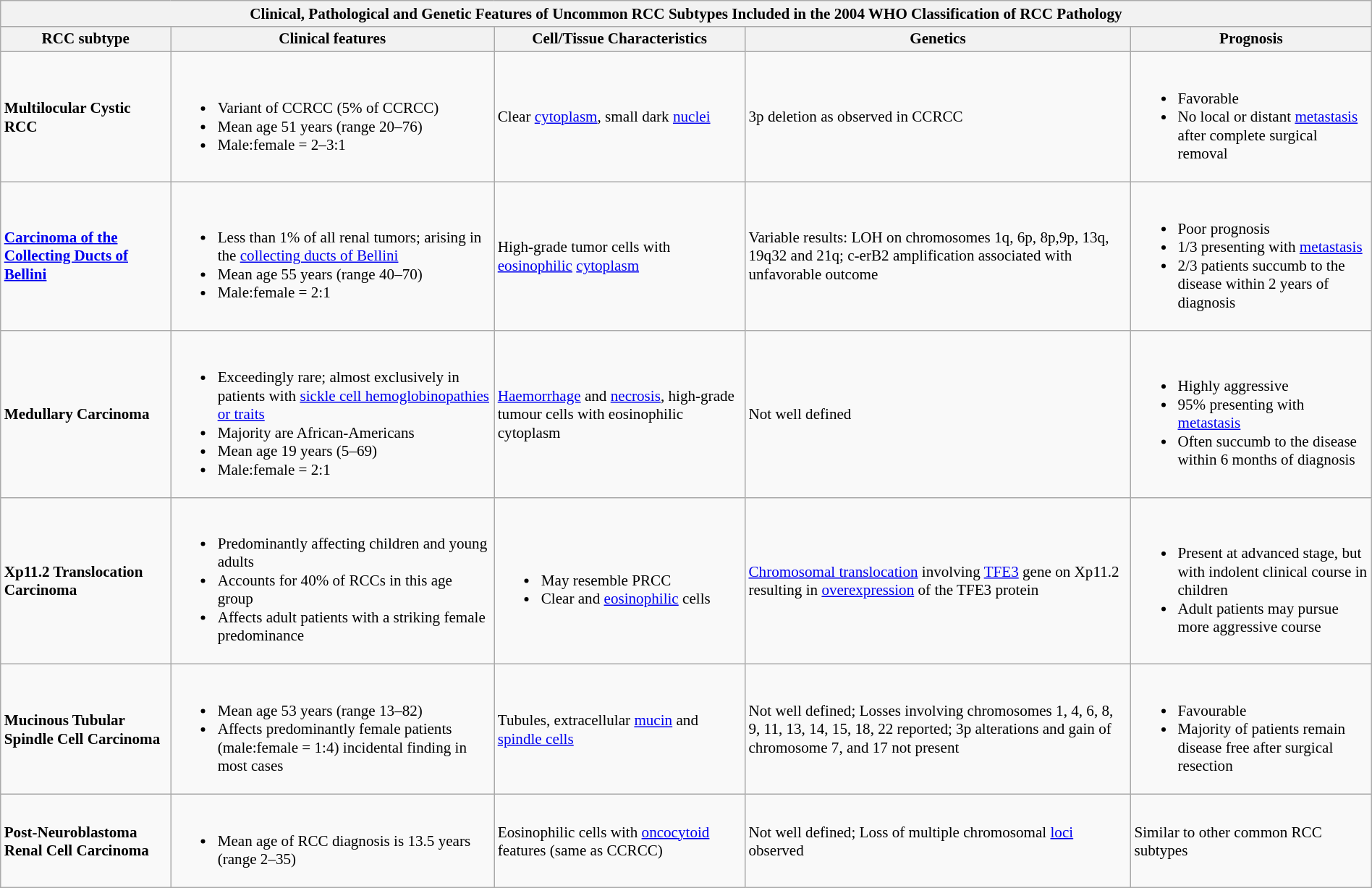<table class="wikitable collapsible collapsed" style="font-size:88%; width:100%">
<tr>
<th colspan=5>Clinical, Pathological and Genetic Features of Uncommon RCC Subtypes Included in the 2004 WHO Classification of RCC Pathology</th>
</tr>
<tr>
<th>RCC subtype</th>
<th>Clinical features</th>
<th>Cell/Tissue Characteristics</th>
<th>Genetics</th>
<th>Prognosis</th>
</tr>
<tr>
<td><strong>Multilocular Cystic RCC</strong></td>
<td><br><ul><li>Variant of CCRCC (5% of CCRCC)</li><li>Mean age 51 years (range 20–76)</li><li>Male:female = 2–3:1</li></ul></td>
<td>Clear <a href='#'>cytoplasm</a>, small dark <a href='#'>nuclei</a></td>
<td>3p deletion as observed in CCRCC</td>
<td><br><ul><li>Favorable</li><li>No local or distant <a href='#'>metastasis</a> after complete surgical removal</li></ul></td>
</tr>
<tr>
<td><strong><a href='#'>Carcinoma of the Collecting Ducts of Bellini</a></strong></td>
<td><br><ul><li>Less than 1% of all renal tumors; arising in the <a href='#'>collecting ducts of Bellini</a></li><li>Mean age 55 years (range 40–70)</li><li>Male:female = 2:1</li></ul></td>
<td>High-grade tumor cells with <a href='#'>eosinophilic</a> <a href='#'>cytoplasm</a></td>
<td>Variable results:  LOH on chromosomes 1q, 6p, 8p,9p, 13q, 19q32 and 21q; c-erB2 amplification associated with unfavorable outcome</td>
<td><br><ul><li>Poor prognosis</li><li>1/3 presenting with <a href='#'>metastasis</a></li><li>2/3 patients succumb to the disease within 2 years of diagnosis</li></ul></td>
</tr>
<tr>
<td><strong>Medullary Carcinoma</strong></td>
<td><br><ul><li>Exceedingly rare; almost exclusively in patients with <a href='#'>sickle cell hemoglobinopathies or traits</a></li><li>Majority are African-Americans</li><li>Mean age 19 years (5–69)</li><li>Male:female = 2:1</li></ul></td>
<td><a href='#'>Haemorrhage</a> and <a href='#'>necrosis</a>, high-grade tumour cells with eosinophilic cytoplasm</td>
<td>Not well defined</td>
<td><br><ul><li>Highly aggressive</li><li>95% presenting with <a href='#'>metastasis</a></li><li>Often succumb to the disease within 6 months of diagnosis</li></ul></td>
</tr>
<tr>
<td><strong>Xp11.2 Translocation Carcinoma</strong></td>
<td><br><ul><li>Predominantly affecting children and young adults</li><li>Accounts for 40% of RCCs in this age group</li><li>Affects adult patients with a striking female predominance</li></ul></td>
<td><br><ul><li>May resemble PRCC</li><li>Clear and <a href='#'>eosinophilic</a> cells</li></ul></td>
<td><a href='#'>Chromosomal translocation</a> involving <a href='#'>TFE3</a> gene on Xp11.2 resulting in <a href='#'>overexpression</a> of the TFE3 protein</td>
<td><br><ul><li>Present at advanced stage, but with indolent clinical course in children</li><li>Adult patients may pursue more aggressive course</li></ul></td>
</tr>
<tr>
<td><strong>Mucinous Tubular Spindle Cell Carcinoma</strong></td>
<td><br><ul><li>Mean age 53 years (range 13–82)</li><li>Affects predominantly female patients (male:female = 1:4) incidental finding in most cases</li></ul></td>
<td>Tubules, extracellular <a href='#'>mucin</a> and <a href='#'>spindle cells</a></td>
<td>Not well defined;  Losses involving chromosomes 1, 4, 6, 8, 9, 11, 13, 14, 15, 18, 22 reported; 3p alterations and gain of chromosome 7, and 17 not present</td>
<td><br><ul><li>Favourable</li><li>Majority of patients remain disease free after surgical resection</li></ul></td>
</tr>
<tr>
<td><strong>Post-Neuroblastoma Renal Cell Carcinoma</strong></td>
<td><br><ul><li>Mean age of RCC diagnosis is 13.5 years (range 2–35)</li></ul></td>
<td>Eosinophilic cells with <a href='#'>oncocytoid</a> features (same as CCRCC)</td>
<td>Not well defined;  Loss of multiple chromosomal <a href='#'>loci</a> observed</td>
<td>Similar to other common RCC subtypes</td>
</tr>
</table>
